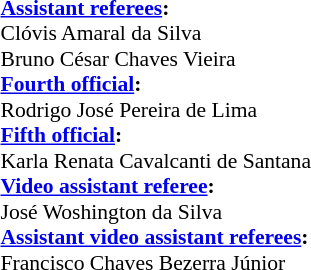<table width=50% style="font-size: 90%">
<tr>
<td><br><strong><a href='#'>Assistant referees</a>:</strong>
<br>Clóvis Amaral da Silva
<br>Bruno César Chaves Vieira
<br><strong><a href='#'>Fourth official</a>:</strong>
<br>Rodrigo José Pereira de Lima
<br><strong><a href='#'>Fifth official</a>:</strong>
<br>Karla Renata Cavalcanti de Santana
<br><strong><a href='#'>Video assistant referee</a>:</strong>
<br>José Woshington da Silva
<br><strong><a href='#'>Assistant video assistant referees</a>:</strong>
<br>Francisco Chaves Bezerra Júnior</td>
</tr>
</table>
